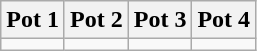<table class="wikitable">
<tr>
<th width=25%>Pot 1</th>
<th width=25%>Pot 2</th>
<th width=25%>Pot 3</th>
<th width=25%>Pot 4</th>
</tr>
<tr style="vertical-align:top">
<td></td>
<td></td>
<td></td>
<td></td>
</tr>
</table>
